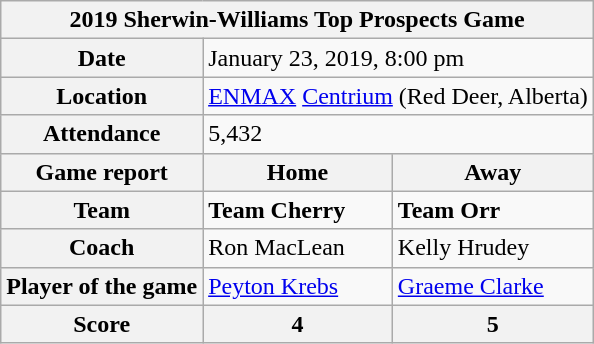<table class="wikitable">
<tr>
<th colspan="3">2019 Sherwin-Williams Top Prospects Game</th>
</tr>
<tr>
<th>Date</th>
<td colspan="2">January 23, 2019, 8:00 pm</td>
</tr>
<tr>
<th>Location</th>
<td colspan="2"><a href='#'>ENMAX</a> <a href='#'>Centrium</a> (Red Deer, Alberta)</td>
</tr>
<tr>
<th>Attendance</th>
<td colspan="2">5,432</td>
</tr>
<tr>
<th>Game report</th>
<th>Home</th>
<th>Away</th>
</tr>
<tr>
<th>Team</th>
<td><strong>Team Cherry</strong></td>
<td><strong>Team Orr</strong></td>
</tr>
<tr>
<th>Coach</th>
<td>Ron MacLean</td>
<td>Kelly Hrudey</td>
</tr>
<tr>
<th>Player of the game</th>
<td><a href='#'>Peyton Krebs</a></td>
<td><a href='#'>Graeme Clarke</a></td>
</tr>
<tr>
<th>Score</th>
<th>4</th>
<th>5</th>
</tr>
</table>
